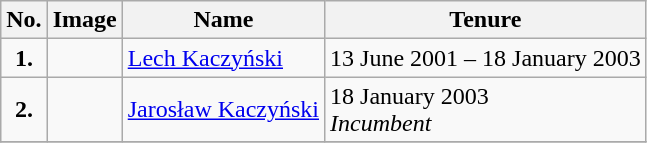<table class="wikitable">
<tr>
<th>No.</th>
<th>Image</th>
<th>Name</th>
<th>Tenure</th>
</tr>
<tr --->
<td align="center"><strong>1.</strong></td>
<td></td>
<td><a href='#'>Lech Kaczyński</a></td>
<td>13 June 2001 – 18 January 2003</td>
</tr>
<tr --->
<td align="center"><strong>2.</strong></td>
<td></td>
<td><a href='#'>Jarosław Kaczyński</a></td>
<td>18 January 2003 <br><em>Incumbent</em></td>
</tr>
<tr --->
</tr>
</table>
